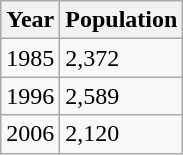<table class="wikitable">
<tr>
<th>Year</th>
<th>Population</th>
</tr>
<tr>
<td>1985</td>
<td>2,372</td>
</tr>
<tr>
<td>1996</td>
<td>2,589</td>
</tr>
<tr>
<td>2006</td>
<td>2,120</td>
</tr>
</table>
